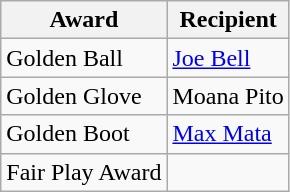<table class=wikitable>
<tr>
<th>Award</th>
<th>Recipient</th>
</tr>
<tr>
<td>Golden Ball</td>
<td> <a href='#'>Joe Bell</a></td>
</tr>
<tr>
<td>Golden Glove</td>
<td> Moana Pito</td>
</tr>
<tr>
<td>Golden Boot</td>
<td> <a href='#'>Max Mata</a></td>
</tr>
<tr>
<td>Fair Play Award</td>
<td></td>
</tr>
</table>
